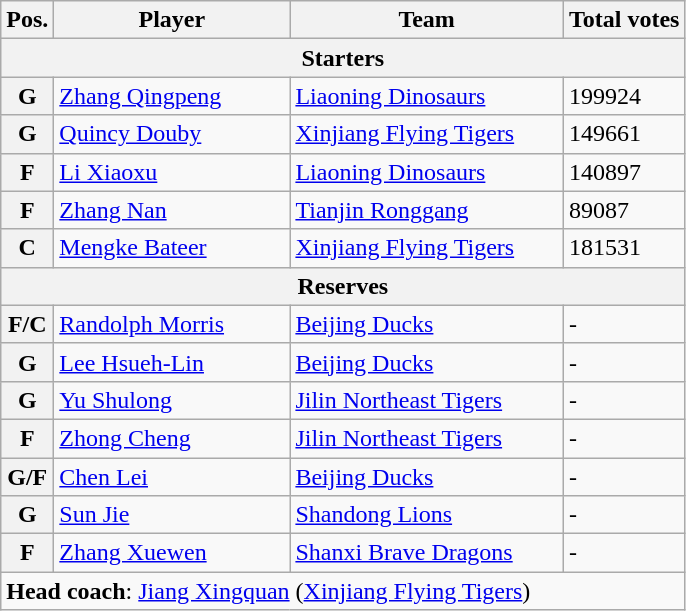<table class="wikitable">
<tr>
<th>Pos.</th>
<th width=150>Player</th>
<th width=175>Team</th>
<th>Total votes</th>
</tr>
<tr>
<th colspan="5">Starters</th>
</tr>
<tr>
<th>G</th>
<td> <a href='#'>Zhang Qingpeng</a></td>
<td><a href='#'>Liaoning Dinosaurs</a></td>
<td>199924</td>
</tr>
<tr>
<th>G</th>
<td> <a href='#'>Quincy Douby</a></td>
<td><a href='#'>Xinjiang Flying Tigers</a></td>
<td>149661</td>
</tr>
<tr>
<th>F</th>
<td> <a href='#'>Li Xiaoxu</a></td>
<td><a href='#'>Liaoning Dinosaurs</a></td>
<td>140897</td>
</tr>
<tr>
<th>F</th>
<td> <a href='#'>Zhang Nan</a></td>
<td><a href='#'>Tianjin Ronggang</a></td>
<td>89087</td>
</tr>
<tr>
<th>C</th>
<td> <a href='#'>Mengke Bateer</a></td>
<td><a href='#'>Xinjiang Flying Tigers</a></td>
<td>181531</td>
</tr>
<tr>
<th colspan="5">Reserves</th>
</tr>
<tr>
<th>F/C</th>
<td> <a href='#'>Randolph Morris</a></td>
<td><a href='#'>Beijing Ducks</a></td>
<td>-</td>
</tr>
<tr>
<th>G</th>
<td> <a href='#'>Lee Hsueh-Lin</a></td>
<td><a href='#'>Beijing Ducks</a></td>
<td>-</td>
</tr>
<tr>
<th>G</th>
<td> <a href='#'>Yu Shulong</a></td>
<td><a href='#'>Jilin Northeast Tigers</a></td>
<td>-</td>
</tr>
<tr>
<th>F</th>
<td> <a href='#'>Zhong Cheng</a></td>
<td><a href='#'>Jilin Northeast Tigers</a></td>
<td>-</td>
</tr>
<tr>
<th>G/F</th>
<td> <a href='#'>Chen Lei</a></td>
<td><a href='#'>Beijing Ducks</a></td>
<td>-</td>
</tr>
<tr>
<th>G</th>
<td> <a href='#'>Sun Jie</a></td>
<td><a href='#'>Shandong Lions</a></td>
<td>-</td>
</tr>
<tr>
<th>F</th>
<td> <a href='#'>Zhang Xuewen</a></td>
<td><a href='#'>Shanxi Brave Dragons</a></td>
<td>-</td>
</tr>
<tr>
<td colspan="5"><strong>Head coach</strong>:  <a href='#'>Jiang Xingquan</a> (<a href='#'>Xinjiang Flying Tigers</a>)</td>
</tr>
</table>
